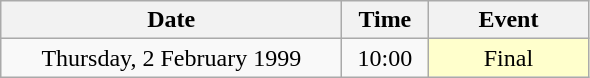<table class = "wikitable" style="text-align:center;">
<tr>
<th width=220>Date</th>
<th width=50>Time</th>
<th width=100>Event</th>
</tr>
<tr>
<td>Thursday, 2 February 1999</td>
<td>10:00</td>
<td bgcolor=ffffcc>Final</td>
</tr>
</table>
